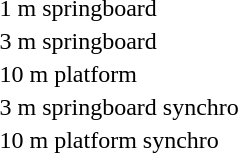<table>
<tr valign="top">
<td>1 m springboard</td>
<td></td>
<td></td>
<td></td>
</tr>
<tr valign="top">
<td>3 m springboard</td>
<td></td>
<td></td>
<td></td>
</tr>
<tr valign="top">
<td>10 m platform</td>
<td></td>
<td></td>
<td></td>
</tr>
<tr valign="top">
<td>3 m springboard synchro</td>
<td><br></td>
<td><br></td>
<td><br></td>
</tr>
<tr valign="top">
<td>10 m platform synchro</td>
<td><br></td>
<td><br></td>
<td><br></td>
</tr>
</table>
